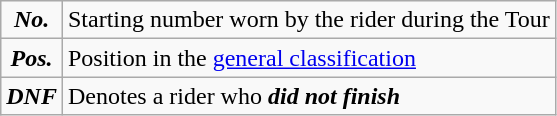<table class="wikitable">
<tr>
<td align=center><strong><em>No.</em></strong></td>
<td>Starting number worn by the rider during the Tour</td>
</tr>
<tr>
<td align=center><strong><em>Pos.</em></strong></td>
<td>Position in the <a href='#'>general classification</a></td>
</tr>
<tr>
<td align=center><strong><em>DNF</em></strong></td>
<td>Denotes a rider who <strong><em>did not finish</em></strong></td>
</tr>
</table>
